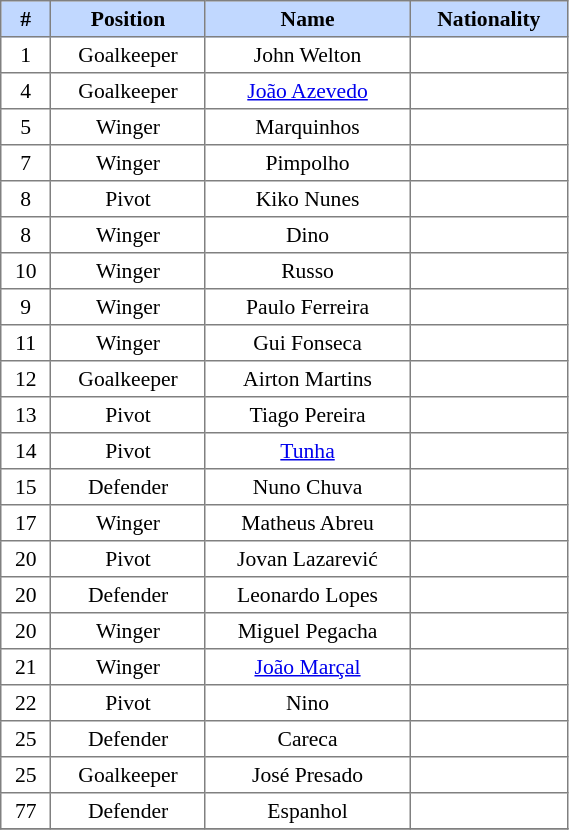<table border=1 style="border-collapse:collapse; font-size:90%;" cellpadding=3 cellspacing=0 width=30%>
<tr bgcolor=#C1D8FF>
<th width=2%>#</th>
<th width=5%>Position</th>
<th width=10%>Name</th>
<th width=5%>Nationality</th>
</tr>
<tr align=center>
<td>1</td>
<td>Goalkeeper</td>
<td>John Welton</td>
<td></td>
</tr>
<tr align=center>
<td>4</td>
<td>Goalkeeper</td>
<td><a href='#'>João Azevedo</a></td>
<td></td>
</tr>
<tr align=center>
<td>5</td>
<td>Winger</td>
<td>Marquinhos</td>
<td></td>
</tr>
<tr align=center>
<td>7</td>
<td>Winger</td>
<td>Pimpolho</td>
<td></td>
</tr>
<tr align=center>
<td>8</td>
<td>Pivot</td>
<td>Kiko Nunes</td>
<td></td>
</tr>
<tr align=center>
<td>8</td>
<td>Winger</td>
<td>Dino</td>
<td></td>
</tr>
<tr align=center>
<td>10</td>
<td>Winger</td>
<td>Russo</td>
<td></td>
</tr>
<tr align=center>
<td>9</td>
<td>Winger</td>
<td>Paulo Ferreira</td>
<td></td>
</tr>
<tr align=center>
<td>11</td>
<td>Winger</td>
<td>Gui Fonseca</td>
<td></td>
</tr>
<tr align=center>
<td>12</td>
<td>Goalkeeper</td>
<td>Airton Martins</td>
<td></td>
</tr>
<tr align=center>
<td>13</td>
<td>Pivot</td>
<td>Tiago Pereira</td>
<td></td>
</tr>
<tr align=center>
<td>14</td>
<td>Pivot</td>
<td><a href='#'>Tunha</a></td>
<td></td>
</tr>
<tr align=center>
<td>15</td>
<td>Defender</td>
<td>Nuno Chuva</td>
<td></td>
</tr>
<tr align=center>
<td>17</td>
<td>Winger</td>
<td>Matheus Abreu</td>
<td></td>
</tr>
<tr align=center>
<td>20</td>
<td>Pivot</td>
<td>Jovan Lazarević</td>
<td></td>
</tr>
<tr align=center>
<td>20</td>
<td>Defender</td>
<td>Leonardo Lopes</td>
<td></td>
</tr>
<tr align=center>
<td>20</td>
<td>Winger</td>
<td>Miguel Pegacha</td>
<td></td>
</tr>
<tr align=center>
<td>21</td>
<td>Winger</td>
<td><a href='#'>João Marçal</a></td>
<td></td>
</tr>
<tr align=center>
<td>22</td>
<td>Pivot</td>
<td>Nino</td>
<td></td>
</tr>
<tr align=center>
<td>25</td>
<td>Defender</td>
<td>Careca</td>
<td></td>
</tr>
<tr align=center>
<td>25</td>
<td>Goalkeeper</td>
<td>José Presado</td>
<td></td>
</tr>
<tr align=center>
<td>77</td>
<td>Defender</td>
<td>Espanhol</td>
<td></td>
</tr>
<tr align=center>
</tr>
</table>
